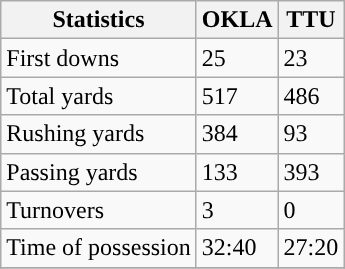<table class="wikitable" style="float: left;">
<tr>
<th>Statistics</th>
<th>OKLA</th>
<th>TTU</th>
</tr>
<tr>
<td>First downs</td>
<td>25</td>
<td>23</td>
</tr>
<tr>
<td>Total yards</td>
<td>517</td>
<td>486</td>
</tr>
<tr>
<td>Rushing yards</td>
<td>384</td>
<td>93</td>
</tr>
<tr>
<td>Passing yards</td>
<td>133</td>
<td>393</td>
</tr>
<tr>
<td>Turnovers</td>
<td>3</td>
<td>0</td>
</tr>
<tr>
<td>Time of possession</td>
<td>32:40</td>
<td>27:20</td>
</tr>
<tr>
</tr>
</table>
